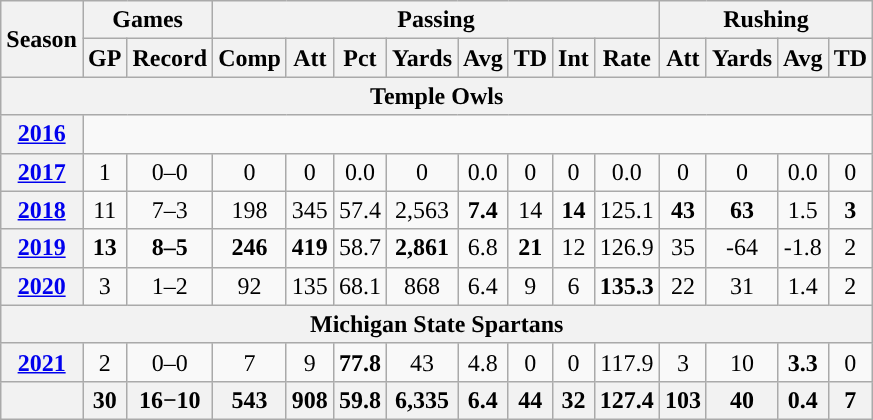<table class="wikitable" style="text-align:center;">
<tr>
<th rowspan="2">Season</th>
<th colspan="2">Games</th>
<th colspan="8">Passing</th>
<th colspan="4">Rushing</th>
</tr>
<tr>
<th>GP</th>
<th>Record</th>
<th>Comp</th>
<th>Att</th>
<th>Pct</th>
<th>Yards</th>
<th>Avg</th>
<th>TD</th>
<th>Int</th>
<th>Rate</th>
<th>Att</th>
<th>Yards</th>
<th>Avg</th>
<th>TD</th>
</tr>
<tr>
<th colspan="16">Temple Owls</th>
</tr>
<tr>
<th><a href='#'>2016</a></th>
<td colspan="15"></td>
</tr>
<tr>
<th><a href='#'>2017</a></th>
<td>1</td>
<td>0–0</td>
<td>0</td>
<td>0</td>
<td>0.0</td>
<td>0</td>
<td>0.0</td>
<td>0</td>
<td>0</td>
<td>0.0</td>
<td>0</td>
<td>0</td>
<td>0.0</td>
<td>0</td>
</tr>
<tr>
<th><a href='#'>2018</a></th>
<td>11</td>
<td>7–3</td>
<td>198</td>
<td>345</td>
<td>57.4</td>
<td>2,563</td>
<td><strong>7.4</strong></td>
<td>14</td>
<td><strong>14</strong></td>
<td>125.1</td>
<td><strong>43</strong></td>
<td><strong>63</strong></td>
<td>1.5</td>
<td><strong>3</strong></td>
</tr>
<tr>
<th><a href='#'>2019</a></th>
<td><strong>13</strong></td>
<td><strong>8–5</strong></td>
<td><strong>246</strong></td>
<td><strong>419</strong></td>
<td>58.7</td>
<td><strong>2,861</strong></td>
<td>6.8</td>
<td><strong>21</strong></td>
<td>12</td>
<td>126.9</td>
<td>35</td>
<td>-64</td>
<td>-1.8</td>
<td>2</td>
</tr>
<tr>
<th><a href='#'>2020</a></th>
<td>3</td>
<td>1–2</td>
<td>92</td>
<td>135</td>
<td>68.1</td>
<td>868</td>
<td>6.4</td>
<td>9</td>
<td>6</td>
<td><strong>135.3</strong></td>
<td>22</td>
<td>31</td>
<td>1.4</td>
<td>2</td>
</tr>
<tr>
<th colspan="16">Michigan State Spartans</th>
</tr>
<tr>
<th><a href='#'>2021</a></th>
<td>2</td>
<td>0–0</td>
<td>7</td>
<td>9</td>
<td><strong>77.8</strong></td>
<td>43</td>
<td>4.8</td>
<td>0</td>
<td>0</td>
<td>117.9</td>
<td>3</td>
<td>10</td>
<td><strong>3.3</strong></td>
<td>0</td>
</tr>
<tr>
<th></th>
<th>30</th>
<th>16−10</th>
<th>543</th>
<th>908</th>
<th>59.8</th>
<th>6,335</th>
<th>6.4</th>
<th>44</th>
<th>32</th>
<th>127.4</th>
<th>103</th>
<th>40</th>
<th>0.4</th>
<th>7</th>
</tr>
</table>
